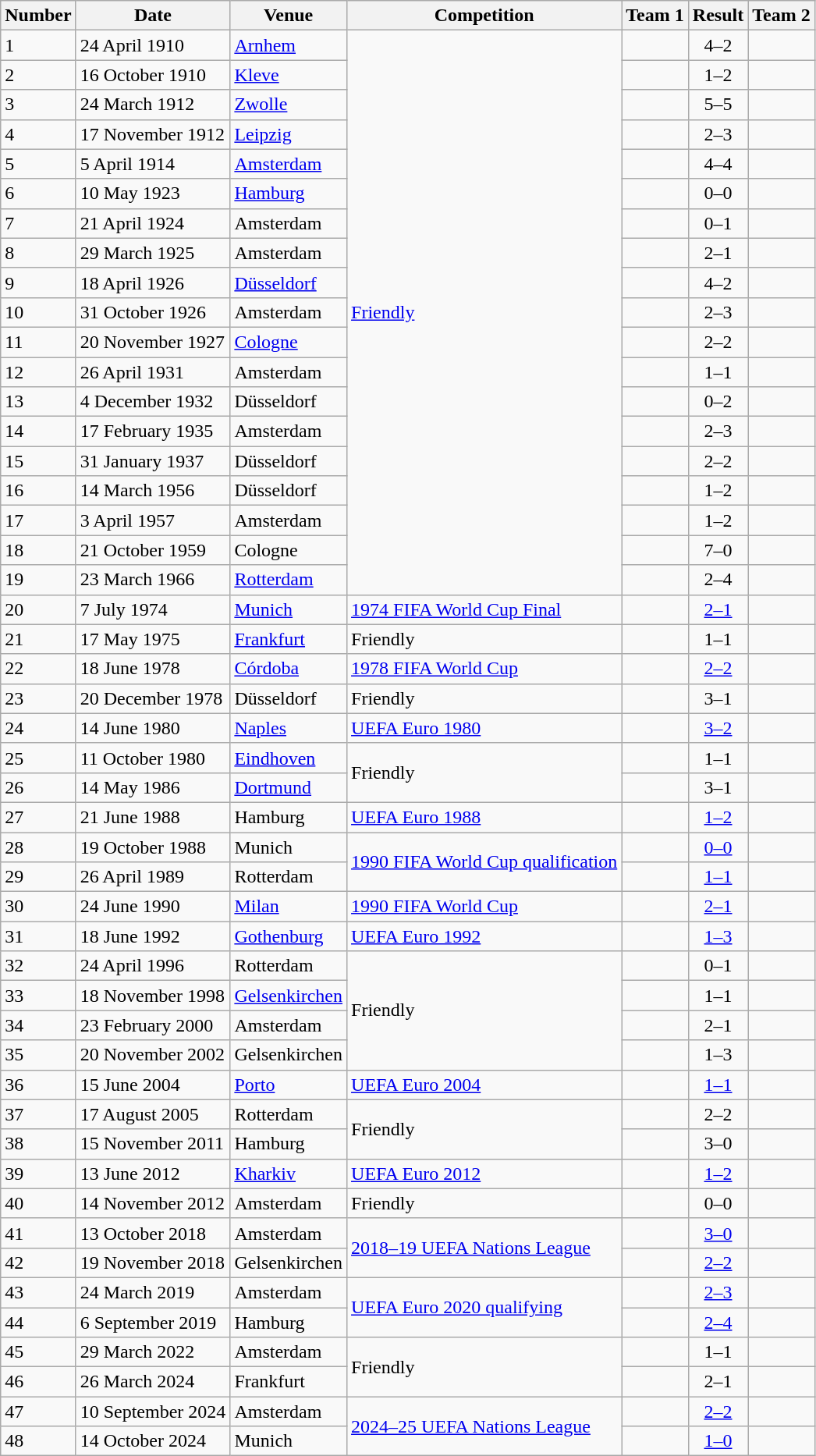<table class="wikitable">
<tr>
<th>Number</th>
<th>Date</th>
<th>Venue</th>
<th>Competition</th>
<th>Team 1</th>
<th>Result</th>
<th>Team 2</th>
</tr>
<tr>
<td>1</td>
<td>24 April 1910</td>
<td> <a href='#'>Arnhem</a></td>
<td rowspan="19"><a href='#'>Friendly</a></td>
<td align="right"><strong></strong></td>
<td align="center">4–2</td>
<td></td>
</tr>
<tr>
<td>2</td>
<td>16 October 1910</td>
<td> <a href='#'>Kleve</a></td>
<td align="right"></td>
<td align="center">1–2</td>
<td><strong></strong></td>
</tr>
<tr>
<td>3</td>
<td>24 March 1912</td>
<td> <a href='#'>Zwolle</a></td>
<td align="right"></td>
<td align="center">5–5</td>
<td></td>
</tr>
<tr>
<td>4</td>
<td>17 November 1912</td>
<td> <a href='#'>Leipzig</a></td>
<td align="right"></td>
<td align="center">2–3</td>
<td><strong></strong></td>
</tr>
<tr>
<td>5</td>
<td>5 April 1914</td>
<td> <a href='#'>Amsterdam</a></td>
<td align="right"></td>
<td align="center">4–4</td>
<td></td>
</tr>
<tr>
<td>6</td>
<td>10 May 1923</td>
<td> <a href='#'>Hamburg</a></td>
<td align="right"></td>
<td align="center">0–0</td>
<td></td>
</tr>
<tr>
<td>7</td>
<td>21 April 1924</td>
<td> Amsterdam</td>
<td align="right"></td>
<td align="center">0–1</td>
<td><strong></strong></td>
</tr>
<tr>
<td>8</td>
<td>29 March 1925</td>
<td> Amsterdam</td>
<td align="right"><strong></strong></td>
<td align="center">2–1</td>
<td></td>
</tr>
<tr>
<td>9</td>
<td>18 April 1926</td>
<td> <a href='#'>Düsseldorf</a></td>
<td align="right"><strong></strong></td>
<td align="center">4–2</td>
<td></td>
</tr>
<tr>
<td>10</td>
<td>31 October 1926</td>
<td> Amsterdam</td>
<td align="right"></td>
<td align="center">2–3</td>
<td><strong></strong></td>
</tr>
<tr>
<td>11</td>
<td>20 November 1927</td>
<td> <a href='#'>Cologne</a></td>
<td align="right"></td>
<td align="center">2–2</td>
<td></td>
</tr>
<tr>
<td>12</td>
<td>26 April 1931</td>
<td> Amsterdam</td>
<td align="right"></td>
<td align="center">1–1</td>
<td></td>
</tr>
<tr>
<td>13</td>
<td>4 December 1932</td>
<td> Düsseldorf</td>
<td align="right"></td>
<td align="center">0–2</td>
<td><strong></strong></td>
</tr>
<tr>
<td>14</td>
<td>17 February 1935</td>
<td> Amsterdam</td>
<td align="right"></td>
<td align="center">2–3</td>
<td><strong></strong></td>
</tr>
<tr>
<td>15</td>
<td>31 January 1937</td>
<td> Düsseldorf</td>
<td align="right"></td>
<td align="center">2–2</td>
<td></td>
</tr>
<tr>
<td>16</td>
<td>14 March 1956</td>
<td> Düsseldorf</td>
<td align="right"></td>
<td align="center">1–2</td>
<td><strong></strong></td>
</tr>
<tr>
<td>17</td>
<td>3 April 1957</td>
<td> Amsterdam</td>
<td align="right"></td>
<td align="center">1–2</td>
<td><strong></strong></td>
</tr>
<tr>
<td>18</td>
<td>21 October 1959</td>
<td> Cologne</td>
<td align="right"><strong></strong></td>
<td align="center">7–0</td>
<td></td>
</tr>
<tr>
<td>19</td>
<td>23 March 1966</td>
<td> <a href='#'>Rotterdam</a></td>
<td align="right"></td>
<td align="center">2–4</td>
<td><strong></strong></td>
</tr>
<tr>
<td>20</td>
<td>7 July 1974</td>
<td> <a href='#'>Munich</a></td>
<td><a href='#'>1974 FIFA World Cup Final</a></td>
<td align="right"><strong></strong></td>
<td align="center"><a href='#'>2–1</a></td>
<td></td>
</tr>
<tr>
<td>21</td>
<td>17 May 1975</td>
<td> <a href='#'>Frankfurt</a></td>
<td>Friendly</td>
<td align="right"></td>
<td align="center">1–1</td>
<td></td>
</tr>
<tr>
<td>22</td>
<td>18 June 1978</td>
<td> <a href='#'>Córdoba</a></td>
<td><a href='#'>1978 FIFA World Cup</a></td>
<td align="right"></td>
<td align="center"><a href='#'>2–2</a></td>
<td></td>
</tr>
<tr>
<td>23</td>
<td>20 December 1978</td>
<td> Düsseldorf</td>
<td>Friendly</td>
<td align="right"><strong></strong></td>
<td align="center">3–1</td>
<td></td>
</tr>
<tr>
<td>24</td>
<td>14 June 1980</td>
<td> <a href='#'>Naples</a></td>
<td><a href='#'>UEFA Euro 1980</a></td>
<td align="right"><strong></strong></td>
<td align="center"><a href='#'>3–2</a></td>
<td></td>
</tr>
<tr>
<td>25</td>
<td>11 October 1980</td>
<td> <a href='#'>Eindhoven</a></td>
<td rowspan="2">Friendly</td>
<td align="right"></td>
<td align="center">1–1</td>
<td></td>
</tr>
<tr>
<td>26</td>
<td>14 May 1986</td>
<td> <a href='#'>Dortmund</a></td>
<td align="right"><strong></strong></td>
<td align="center">3–1</td>
<td></td>
</tr>
<tr>
<td>27</td>
<td>21 June 1988</td>
<td> Hamburg</td>
<td><a href='#'>UEFA Euro 1988</a></td>
<td align="right"></td>
<td align="center"><a href='#'>1–2</a></td>
<td><strong></strong></td>
</tr>
<tr>
<td>28</td>
<td>19 October 1988</td>
<td> Munich</td>
<td rowspan="2"><a href='#'>1990 FIFA World Cup qualification</a></td>
<td align="right"></td>
<td align="center"><a href='#'>0–0</a></td>
<td></td>
</tr>
<tr>
<td>29</td>
<td>26 April 1989</td>
<td> Rotterdam</td>
<td align="right"></td>
<td align="center"><a href='#'>1–1</a></td>
<td></td>
</tr>
<tr>
<td>30</td>
<td>24 June 1990</td>
<td> <a href='#'>Milan</a></td>
<td><a href='#'>1990 FIFA World Cup</a></td>
<td align="right"><strong></strong></td>
<td align="center"><a href='#'>2–1</a></td>
<td></td>
</tr>
<tr>
<td>31</td>
<td>18 June 1992</td>
<td> <a href='#'>Gothenburg</a></td>
<td><a href='#'>UEFA Euro 1992</a></td>
<td align="right"></td>
<td align="center"><a href='#'>1–3</a></td>
<td><strong></strong></td>
</tr>
<tr>
<td>32</td>
<td>24 April 1996</td>
<td> Rotterdam</td>
<td rowspan="4">Friendly</td>
<td align="right"></td>
<td align="center">0–1</td>
<td><strong></strong></td>
</tr>
<tr>
<td>33</td>
<td>18 November 1998</td>
<td> <a href='#'>Gelsenkirchen</a></td>
<td align="right"></td>
<td align="center">1–1</td>
<td></td>
</tr>
<tr>
<td>34</td>
<td>23 February 2000</td>
<td> Amsterdam</td>
<td align="right"><strong></strong></td>
<td align="center">2–1</td>
<td></td>
</tr>
<tr>
<td>35</td>
<td>20 November 2002</td>
<td> Gelsenkirchen</td>
<td align="right"></td>
<td align="center">1–3</td>
<td><strong></strong></td>
</tr>
<tr>
<td>36</td>
<td>15 June 2004</td>
<td> <a href='#'>Porto</a></td>
<td><a href='#'>UEFA Euro 2004</a></td>
<td align="right"></td>
<td align="center"><a href='#'>1–1</a></td>
<td></td>
</tr>
<tr>
<td>37</td>
<td>17 August 2005</td>
<td> Rotterdam</td>
<td rowspan="2">Friendly</td>
<td align="right"></td>
<td align="center">2–2</td>
<td></td>
</tr>
<tr>
<td>38</td>
<td>15 November 2011</td>
<td> Hamburg</td>
<td align="right"><strong></strong></td>
<td align="center">3–0</td>
<td></td>
</tr>
<tr>
<td>39</td>
<td>13 June 2012</td>
<td> <a href='#'>Kharkiv</a></td>
<td><a href='#'>UEFA Euro 2012</a></td>
<td align="right"></td>
<td align="center"><a href='#'>1–2</a></td>
<td><strong></strong></td>
</tr>
<tr>
<td>40</td>
<td>14 November 2012</td>
<td> Amsterdam</td>
<td>Friendly</td>
<td align="right"></td>
<td align="center">0–0</td>
<td></td>
</tr>
<tr>
<td>41</td>
<td>13 October 2018</td>
<td> Amsterdam</td>
<td rowspan="2"><a href='#'>2018–19 UEFA Nations League</a></td>
<td align="right"><strong></strong></td>
<td align="center"><a href='#'>3–0</a></td>
<td></td>
</tr>
<tr>
<td>42</td>
<td>19 November 2018</td>
<td> Gelsenkirchen</td>
<td align="right"></td>
<td align="center"><a href='#'>2–2</a></td>
<td></td>
</tr>
<tr>
<td>43</td>
<td>24 March 2019</td>
<td> Amsterdam</td>
<td rowspan="2"><a href='#'>UEFA Euro 2020 qualifying</a></td>
<td align="right"></td>
<td align="center"><a href='#'>2–3</a></td>
<td><strong></strong></td>
</tr>
<tr>
<td>44</td>
<td>6 September 2019</td>
<td> Hamburg</td>
<td align="right"></td>
<td align="center"><a href='#'>2–4</a></td>
<td><strong></strong></td>
</tr>
<tr>
<td>45</td>
<td>29 March 2022</td>
<td> Amsterdam</td>
<td rowspan="2">Friendly</td>
<td align="right"></td>
<td align="center">1–1</td>
<td></td>
</tr>
<tr>
<td>46</td>
<td>26 March 2024</td>
<td> Frankfurt</td>
<td align="right"><strong></strong></td>
<td align="center">2–1</td>
<td></td>
</tr>
<tr>
<td>47</td>
<td>10 September 2024</td>
<td> Amsterdam</td>
<td rowspan="2"><a href='#'>2024–25 UEFA Nations League</a></td>
<td align="right"></td>
<td align="center"><a href='#'>2–2</a></td>
<td></td>
</tr>
<tr>
<td>48</td>
<td>14 October 2024</td>
<td> Munich</td>
<td align="right"><strong></strong></td>
<td align="center"><a href='#'>1–0</a></td>
<td></td>
</tr>
</table>
